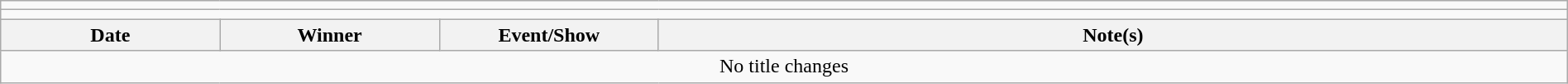<table class="wikitable" style="text-align:center; width:100%;">
<tr>
<td colspan="5"></td>
</tr>
<tr>
<td colspan="5"><strong></strong></td>
</tr>
<tr>
<th width="14%">Date</th>
<th width="14%">Winner</th>
<th width="14%">Event/Show</th>
<th width="58%">Note(s)</th>
</tr>
<tr>
<td colspan="4">No title changes</td>
</tr>
</table>
